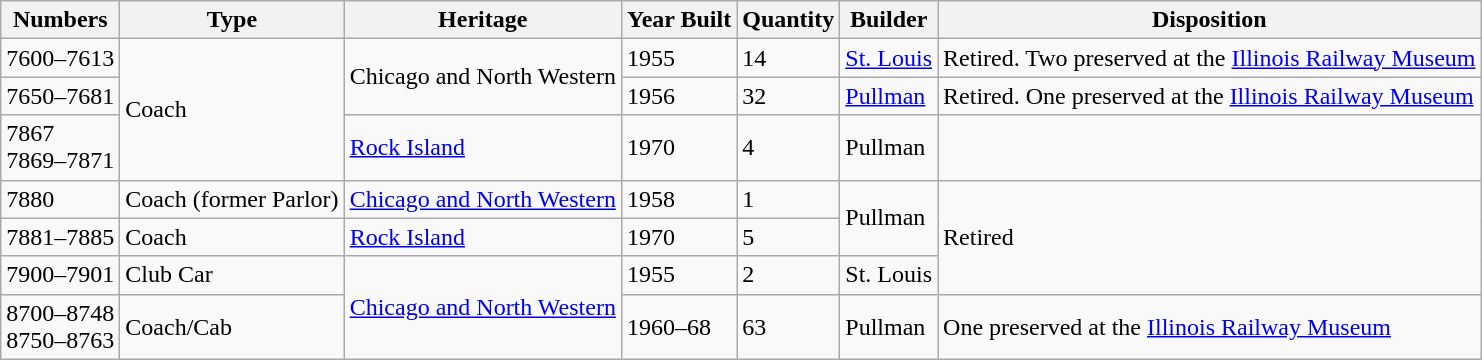<table class="wikitable sortable">
<tr>
<th>Numbers</th>
<th>Type</th>
<th>Heritage</th>
<th>Year Built</th>
<th>Quantity</th>
<th>Builder</th>
<th>Disposition</th>
</tr>
<tr>
<td>7600–7613</td>
<td rowspan="3">Coach</td>
<td rowspan="2">Chicago and North Western</td>
<td>1955</td>
<td>14</td>
<td><a href='#'>St. Louis</a></td>
<td>Retired. Two preserved at the <a href='#'>Illinois Railway Museum</a></td>
</tr>
<tr>
<td>7650–7681</td>
<td>1956</td>
<td>32</td>
<td><a href='#'>Pullman</a></td>
<td>Retired. One preserved at the <a href='#'>Illinois Railway Museum</a></td>
</tr>
<tr>
<td>7867<br>7869–7871</td>
<td><a href='#'>Rock Island</a></td>
<td>1970</td>
<td>4</td>
<td>Pullman</td>
<td></td>
</tr>
<tr>
<td>7880</td>
<td>Coach (former Parlor)</td>
<td><a href='#'>Chicago and North Western</a></td>
<td>1958</td>
<td>1</td>
<td rowspan="2">Pullman</td>
<td rowspan="3">Retired</td>
</tr>
<tr>
<td>7881–7885</td>
<td>Coach</td>
<td><a href='#'>Rock Island</a></td>
<td>1970</td>
<td>5</td>
</tr>
<tr>
<td>7900–7901</td>
<td>Club Car</td>
<td rowspan="2"><a href='#'>Chicago and North Western</a></td>
<td>1955</td>
<td>2</td>
<td>St. Louis</td>
</tr>
<tr>
<td>8700–8748<br>8750–8763</td>
<td>Coach/Cab</td>
<td>1960–68</td>
<td>63</td>
<td>Pullman</td>
<td>One preserved at the <a href='#'>Illinois Railway Museum</a></td>
</tr>
</table>
